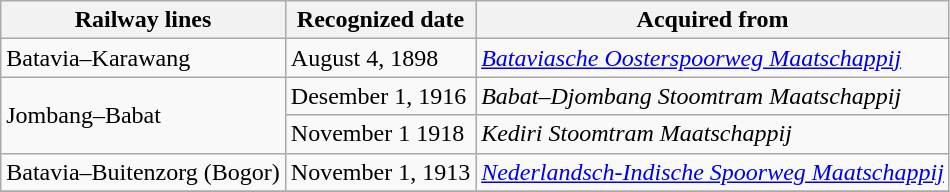<table class="wikitable">
<tr>
<th>Railway lines</th>
<th>Recognized date</th>
<th>Acquired from</th>
</tr>
<tr>
<td>Batavia–Karawang</td>
<td>August 4, 1898</td>
<td><em><a href='#'>Bataviasche Oosterspoorweg Maatschappij</a></em></td>
</tr>
<tr>
<td rowspan="2">Jombang–Babat</td>
<td>Desember 1, 1916<br></td>
<td><em>Babat–Djombang Stoomtram Maatschappij</em><br></td>
</tr>
<tr>
<td>November 1 1918</td>
<td><em>Kediri Stoomtram Maatschappij</em></td>
</tr>
<tr>
<td>Batavia–Buitenzorg (Bogor)</td>
<td>November 1, 1913</td>
<td><em><a href='#'>Nederlandsch-Indische Spoorweg Maatschappij</a></em></td>
</tr>
<tr>
</tr>
</table>
